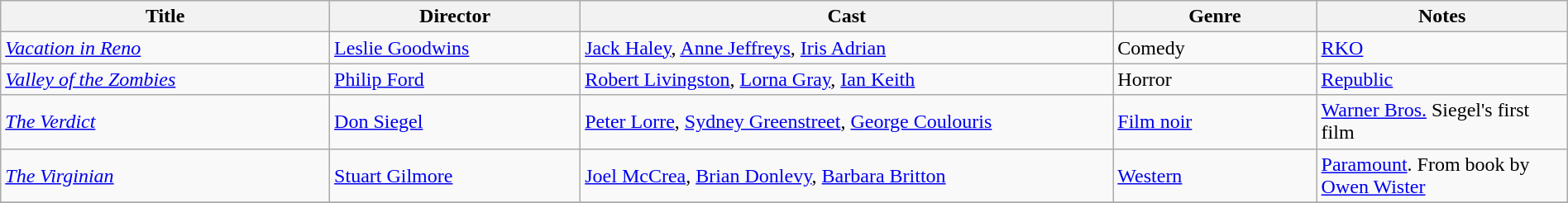<table class="wikitable" style="width:100%;">
<tr>
<th style="width:21%;">Title</th>
<th style="width:16%;">Director</th>
<th style="width:34%;">Cast</th>
<th style="width:13%;">Genre</th>
<th style="width:16%;">Notes</th>
</tr>
<tr>
<td><em><a href='#'>Vacation in Reno</a></em></td>
<td><a href='#'>Leslie Goodwins</a></td>
<td><a href='#'>Jack Haley</a>, <a href='#'>Anne Jeffreys</a>, <a href='#'>Iris Adrian</a></td>
<td>Comedy</td>
<td><a href='#'>RKO</a></td>
</tr>
<tr>
<td><em><a href='#'>Valley of the Zombies</a></em></td>
<td><a href='#'>Philip Ford</a></td>
<td><a href='#'>Robert Livingston</a>, <a href='#'>Lorna Gray</a>, <a href='#'>Ian Keith</a></td>
<td>Horror</td>
<td><a href='#'>Republic</a></td>
</tr>
<tr>
<td><em><a href='#'>The Verdict</a></em></td>
<td><a href='#'>Don Siegel</a></td>
<td><a href='#'>Peter Lorre</a>, <a href='#'>Sydney Greenstreet</a>, <a href='#'>George Coulouris</a></td>
<td><a href='#'>Film noir</a></td>
<td><a href='#'>Warner Bros.</a> Siegel's first film</td>
</tr>
<tr>
<td><em><a href='#'>The Virginian</a></em></td>
<td><a href='#'>Stuart Gilmore</a></td>
<td><a href='#'>Joel McCrea</a>, <a href='#'>Brian Donlevy</a>, <a href='#'>Barbara Britton</a></td>
<td><a href='#'>Western</a></td>
<td><a href='#'>Paramount</a>. From book by <a href='#'>Owen Wister</a></td>
</tr>
<tr>
</tr>
</table>
